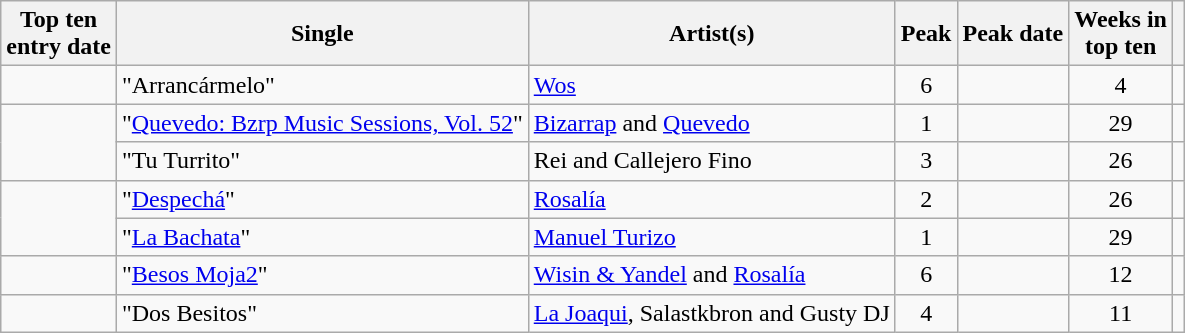<table class="wikitable sortable">
<tr>
<th>Top ten<br>entry date</th>
<th>Single</th>
<th>Artist(s)</th>
<th data-sort-type="number">Peak</th>
<th>Peak date</th>
<th data-sort-type="number">Weeks in<br>top ten</th>
<th></th>
</tr>
<tr>
<td></td>
<td>"Arrancármelo"</td>
<td><a href='#'>Wos</a></td>
<td style="text-align:center;">6</td>
<td></td>
<td style="text-align:center;">4</td>
<td style="text-align:center;"></td>
</tr>
<tr>
<td rowspan="2"></td>
<td>"<a href='#'>Quevedo: Bzrp Music Sessions, Vol. 52</a>"</td>
<td><a href='#'>Bizarrap</a> and <a href='#'>Quevedo</a></td>
<td style="text-align:center;">1</td>
<td></td>
<td style="text-align:center;">29</td>
<td style="text-align:center;"></td>
</tr>
<tr>
<td>"Tu Turrito"</td>
<td>Rei and Callejero Fino</td>
<td style="text-align:center;">3</td>
<td></td>
<td style="text-align:center;">26</td>
<td style="text-align:center;"></td>
</tr>
<tr>
<td rowspan="2"></td>
<td>"<a href='#'>Despechá</a>"</td>
<td><a href='#'>Rosalía</a></td>
<td style="text-align:center;">2</td>
<td></td>
<td style="text-align:center;">26</td>
<td style="text-align:center;"></td>
</tr>
<tr>
<td>"<a href='#'>La Bachata</a>"</td>
<td><a href='#'>Manuel Turizo</a></td>
<td style="text-align:center;">1</td>
<td></td>
<td style="text-align:center;">29</td>
<td style="text-align:center;"></td>
</tr>
<tr>
<td rowspan="1"></td>
<td>"<a href='#'>Besos Moja2</a>"</td>
<td><a href='#'>Wisin & Yandel</a> and <a href='#'>Rosalía</a></td>
<td style="text-align:center;">6</td>
<td></td>
<td style="text-align:center;">12</td>
<td style="text-align:center;"></td>
</tr>
<tr>
<td></td>
<td>"Dos Besitos"</td>
<td><a href='#'>La Joaqui</a>, Salastkbron and Gusty DJ</td>
<td style="text-align:center;">4</td>
<td></td>
<td style="text-align:center;">11</td>
<td style="text-align:center;"></td>
</tr>
</table>
